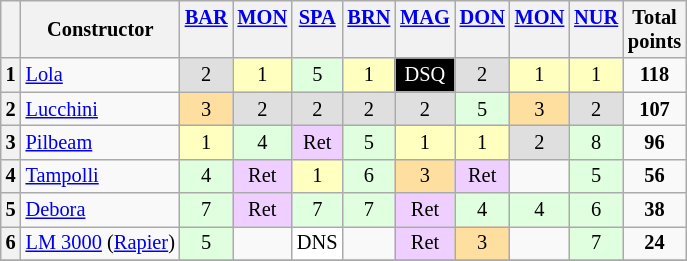<table class="wikitable" style="font-size: 85%; text-align:center;">
<tr valign="top">
<th valign=middle></th>
<th valign=middle>Constructor</th>
<th><a href='#'>BAR</a><br></th>
<th><a href='#'>MON</a><br></th>
<th><a href='#'>SPA</a><br></th>
<th><a href='#'>BRN</a><br></th>
<th><a href='#'>MAG</a><br></th>
<th><a href='#'>DON</a><br></th>
<th><a href='#'>MON</a><br></th>
<th><a href='#'>NUR</a><br></th>
<th valign=middle>Total<br>points</th>
</tr>
<tr>
<th>1</th>
<td align=left> <a href='#'>Lola</a></td>
<td style="background:#DFDFDF;">2</td>
<td style="background:#FFFFBF;">1</td>
<td style="background:#DFFFDF;">5</td>
<td style="background:#FFFFBF;">1</td>
<td style="background-color:#000000; color:white">DSQ</td>
<td style="background:#DFDFDF;">2</td>
<td style="background:#FFFFBF;">1</td>
<td style="background:#FFFFBF;">1</td>
<td><strong>118</strong></td>
</tr>
<tr>
<th>2</th>
<td align=left> <a href='#'>Lucchini</a></td>
<td style="background:#FFDF9F;">3</td>
<td style="background:#DFDFDF;">2</td>
<td style="background:#DFDFDF;">2</td>
<td style="background:#DFDFDF;">2</td>
<td style="background:#DFDFDF;">2</td>
<td style="background:#DFFFDF;">5</td>
<td style="background:#FFDF9F;">3</td>
<td style="background:#DFDFDF;">2</td>
<td><strong>107</strong></td>
</tr>
<tr>
<th>3</th>
<td align=left> <a href='#'>Pilbeam</a></td>
<td style="background:#FFFFBF;">1</td>
<td style="background:#DFFFDF;">4</td>
<td style="background:#EFCFFF;">Ret</td>
<td style="background:#DFFFDF;">5</td>
<td style="background:#FFFFBF;">1</td>
<td style="background:#FFFFBF;">1</td>
<td style="background:#DFDFDF;">2</td>
<td style="background:#DFFFDF;">8</td>
<td><strong>96</strong></td>
</tr>
<tr>
<th>4</th>
<td align=left> <a href='#'>Tampolli</a></td>
<td style="background:#DFFFDF;">4</td>
<td style="background:#EFCFFF;">Ret</td>
<td style="background:#FFFFBF;">1</td>
<td style="background:#DFFFDF;">6</td>
<td style="background:#FFDF9F;">3</td>
<td style="background:#EFCFFF;">Ret</td>
<td></td>
<td style="background:#DFFFDF;">5</td>
<td><strong>56</strong></td>
</tr>
<tr>
<th>5</th>
<td align=left> <a href='#'>Debora</a></td>
<td style="background:#DFFFDF;">7</td>
<td style="background:#EFCFFF;">Ret</td>
<td style="background:#DFFFDF;">7</td>
<td style="background:#DFFFDF;">7</td>
<td style="background:#EFCFFF;">Ret</td>
<td style="background:#DFFFDF;">4</td>
<td style="background:#DFFFDF;">4</td>
<td style="background:#DFFFDF;">6</td>
<td><strong>38</strong></td>
</tr>
<tr>
<th>6</th>
<td align=left> <a href='#'>LM 3000</a> (<a href='#'>Rapier</a>)</td>
<td style="background:#DFFFDF;">5</td>
<td></td>
<td style="background:#FFFFFF;">DNS</td>
<td></td>
<td style="background:#EFCFFF;">Ret</td>
<td style="background:#FFDF9F;">3</td>
<td></td>
<td style="background:#DFFFDF;">7</td>
<td><strong>24</strong></td>
</tr>
<tr>
</tr>
</table>
